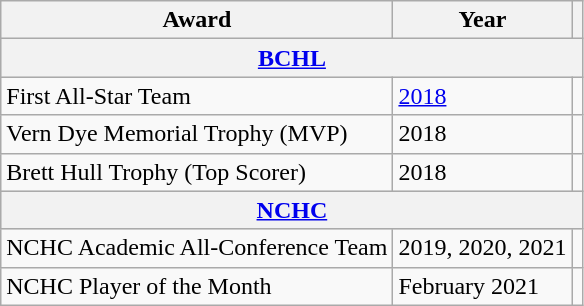<table class="wikitable">
<tr>
<th>Award</th>
<th>Year</th>
<th></th>
</tr>
<tr ALIGN="center" bgcolor="#e0e0e0">
<th colspan="3"><a href='#'>BCHL</a></th>
</tr>
<tr>
<td>First All-Star Team</td>
<td><a href='#'>2018</a></td>
<td></td>
</tr>
<tr>
<td>Vern Dye Memorial Trophy (MVP)</td>
<td>2018</td>
<td></td>
</tr>
<tr>
<td>Brett Hull Trophy (Top Scorer)</td>
<td>2018</td>
<td></td>
</tr>
<tr ALIGN="center" bgcolor="#e0e0e0">
<th colspan="3"><a href='#'>NCHC</a></th>
</tr>
<tr>
<td>NCHC Academic All-Conference Team</td>
<td>2019, 2020, 2021</td>
<td></td>
</tr>
<tr>
<td>NCHC Player of the Month</td>
<td>February 2021</td>
<td></td>
</tr>
</table>
